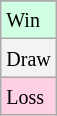<table class="wikitable">
<tr>
</tr>
<tr bgcolor = "#d0ffe3">
<td><small>Win</small></td>
</tr>
<tr bgcolor = "#f3f3f3">
<td><small>Draw</small></td>
</tr>
<tr bgcolor = "#ffd0e3">
<td><small>Loss</small></td>
</tr>
</table>
